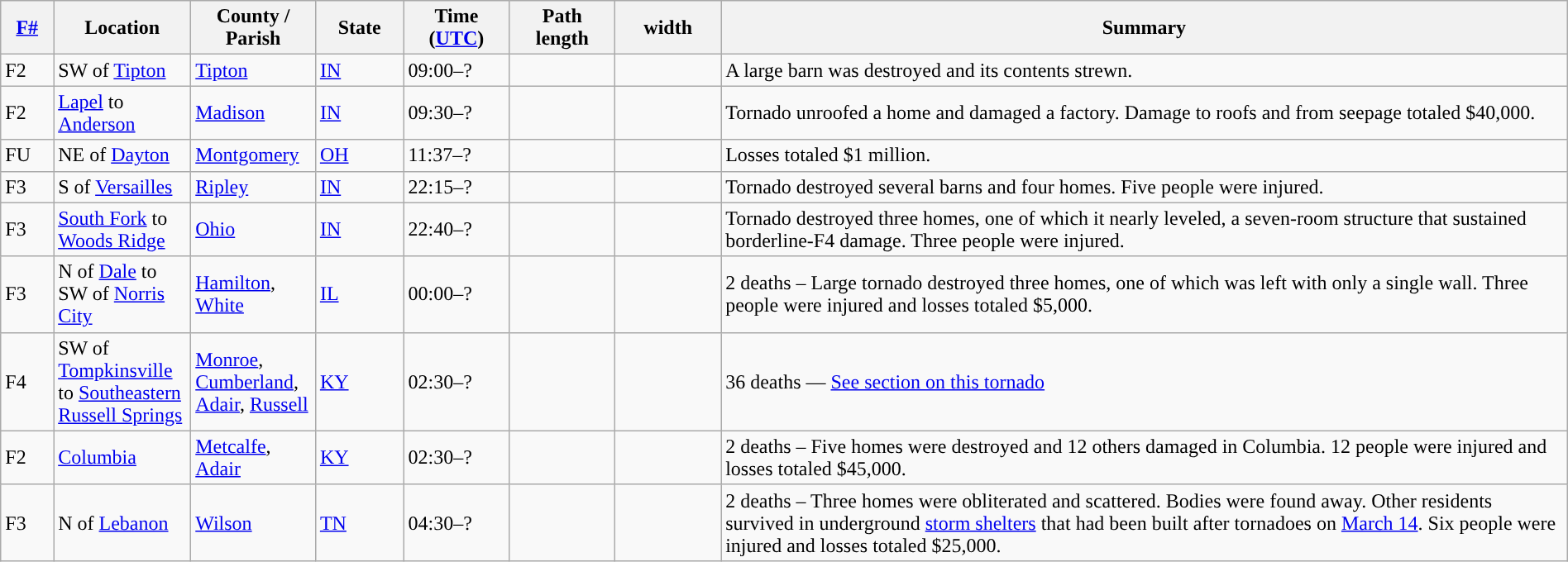<table class="wikitable sortable" style="width:100%;">
<tr>
<th scope="col"  style="width:3%; text-align:center;"><a href='#'>F#</a></th>
<th scope="col"  style="width:7%; text-align:center;" class="unsortable">Location</th>
<th scope="col"  style="width:6%; text-align:center;" class="unsortable">County / Parish</th>
<th scope="col"  style="width:5%; text-align:center;">State</th>
<th scope="col"  style="width:6%; text-align:center;">Time (<a href='#'>UTC</a>)</th>
<th scope="col"  style="width:6%; text-align:center;">Path length</th>
<th scope="col"  style="width:6%; text-align:center;"> width</th>
<th scope="col" class="unsortable" style="width:48%; text-align:center;">Summary</th>
</tr>
<tr>
<td>F2</td>
<td>SW of <a href='#'>Tipton</a></td>
<td><a href='#'>Tipton</a></td>
<td><a href='#'>IN</a></td>
<td>09:00–?</td>
<td></td>
<td></td>
<td>A large barn was destroyed and its contents strewn.</td>
</tr>
<tr>
<td>F2</td>
<td><a href='#'>Lapel</a> to <a href='#'>Anderson</a></td>
<td><a href='#'>Madison</a></td>
<td><a href='#'>IN</a></td>
<td>09:30–?</td>
<td></td>
<td></td>
<td>Tornado unroofed a home and damaged a factory. Damage to roofs and from seepage totaled $40,000.</td>
</tr>
<tr>
<td>FU</td>
<td>NE of <a href='#'>Dayton</a></td>
<td><a href='#'>Montgomery</a></td>
<td><a href='#'>OH</a></td>
<td>11:37–?</td>
<td></td>
<td></td>
<td>Losses totaled $1 million.</td>
</tr>
<tr>
<td>F3</td>
<td>S of <a href='#'>Versailles</a></td>
<td><a href='#'>Ripley</a></td>
<td><a href='#'>IN</a></td>
<td>22:15–?</td>
<td></td>
<td></td>
<td>Tornado destroyed several barns and four homes. Five people were injured.</td>
</tr>
<tr>
<td>F3</td>
<td><a href='#'>South Fork</a> to <a href='#'>Woods Ridge</a></td>
<td><a href='#'>Ohio</a></td>
<td><a href='#'>IN</a></td>
<td>22:40–?</td>
<td></td>
<td></td>
<td>Tornado destroyed three homes, one of which it nearly leveled, a seven-room structure that sustained borderline-F4 damage. Three people were injured.</td>
</tr>
<tr>
<td>F3</td>
<td>N of <a href='#'>Dale</a> to SW of <a href='#'>Norris City</a></td>
<td><a href='#'>Hamilton</a>, <a href='#'>White</a></td>
<td><a href='#'>IL</a></td>
<td>00:00–?</td>
<td></td>
<td></td>
<td>2 deaths – Large tornado destroyed three homes, one of which was left with only a single wall. Three people were injured and losses totaled $5,000.</td>
</tr>
<tr>
<td>F4</td>
<td>SW of <a href='#'>Tompkinsville</a> to <a href='#'>Southeastern Russell Springs</a></td>
<td><a href='#'>Monroe</a>, <a href='#'>Cumberland</a>, <a href='#'>Adair</a>, <a href='#'>Russell</a></td>
<td><a href='#'>KY</a></td>
<td>02:30–?</td>
<td></td>
<td></td>
<td>36 deaths — <a href='#'>See section on this tornado</a></td>
</tr>
<tr>
<td>F2</td>
<td><a href='#'>Columbia</a></td>
<td><a href='#'>Metcalfe</a>, <a href='#'>Adair</a></td>
<td><a href='#'>KY</a></td>
<td>02:30–?</td>
<td></td>
<td></td>
<td>2 deaths – Five homes were destroyed and 12 others damaged in Columbia. 12 people were injured and losses totaled $45,000.</td>
</tr>
<tr>
<td>F3</td>
<td>N of <a href='#'>Lebanon</a></td>
<td><a href='#'>Wilson</a></td>
<td><a href='#'>TN</a></td>
<td>04:30–?</td>
<td></td>
<td></td>
<td>2 deaths – Three homes were obliterated and scattered. Bodies were found  away. Other residents survived in underground <a href='#'>storm shelters</a> that had been built after tornadoes on <a href='#'>March 14</a>. Six people were injured and losses totaled $25,000.</td>
</tr>
</table>
